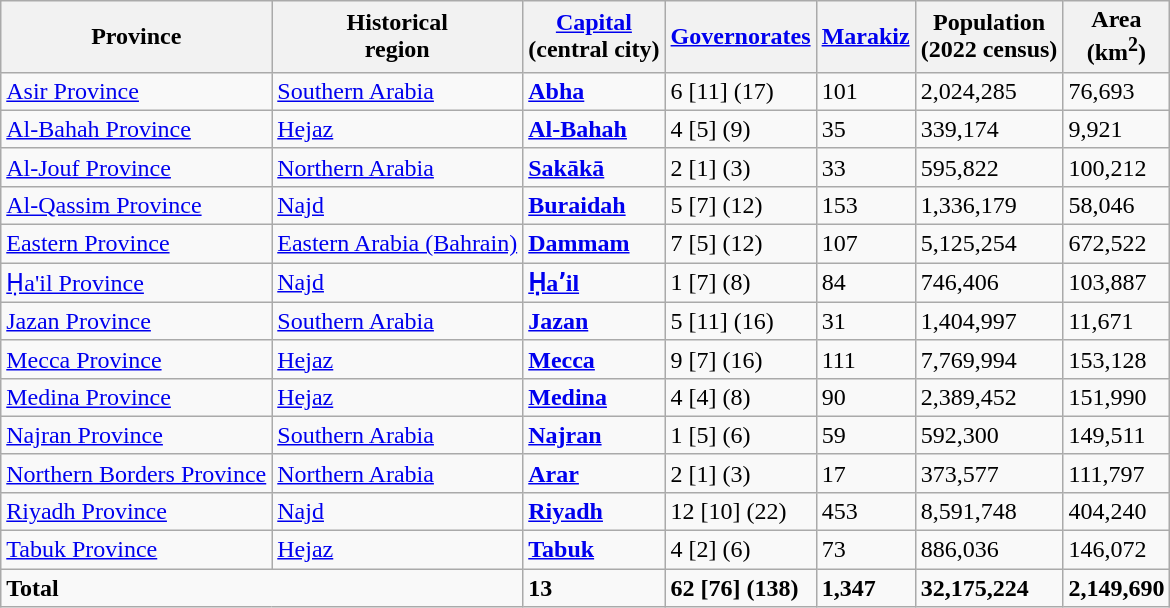<table class="wikitable sortable">
<tr>
<th>Province</th>
<th>Historical<br>region</th>
<th><a href='#'>Capital</a><br>(central city)</th>
<th><a href='#'>Governorates</a></th>
<th><a href='#'>Marakiz</a></th>
<th>Population<br>(2022 census)</th>
<th>Area<br>(km<sup>2</sup>)</th>
</tr>
<tr>
<td><a href='#'>Asir Province</a></td>
<td><a href='#'>Southern Arabia</a></td>
<td><strong><a href='#'>Abha</a></strong></td>
<td>6 [11] (17)</td>
<td>101</td>
<td>2,024,285</td>
<td>76,693</td>
</tr>
<tr>
<td><a href='#'>Al-Bahah Province</a></td>
<td><a href='#'>Hejaz</a></td>
<td><strong><a href='#'>Al-Bahah</a></strong></td>
<td>4 [5] (9)</td>
<td>35</td>
<td>339,174</td>
<td>9,921</td>
</tr>
<tr>
<td><a href='#'>Al-Jouf Province</a></td>
<td><a href='#'>Northern Arabia</a></td>
<td><strong><a href='#'>Sakākā</a></strong></td>
<td>2 [1] (3)</td>
<td>33</td>
<td>595,822</td>
<td>100,212</td>
</tr>
<tr>
<td><a href='#'>Al-Qassim Province</a></td>
<td><a href='#'>Najd</a></td>
<td><strong><a href='#'>Buraidah</a></strong></td>
<td>5 [7] (12)</td>
<td>153</td>
<td>1,336,179</td>
<td>58,046</td>
</tr>
<tr>
<td><a href='#'>Eastern Province</a></td>
<td><a href='#'>Eastern Arabia (Bahrain)</a></td>
<td><strong><a href='#'>Dammam</a></strong></td>
<td>7 [5] (12)</td>
<td>107</td>
<td>5,125,254</td>
<td>672,522</td>
</tr>
<tr>
<td><a href='#'>Ḥa'il Province</a></td>
<td><a href='#'>Najd</a></td>
<td><strong><a href='#'>Ḥaʼil</a></strong></td>
<td>1 [7] (8)</td>
<td>84</td>
<td>746,406</td>
<td>103,887</td>
</tr>
<tr>
<td><a href='#'>Jazan Province</a></td>
<td><a href='#'>Southern Arabia</a></td>
<td><strong><a href='#'>Jazan</a></strong></td>
<td>5 [11] (16)</td>
<td>31</td>
<td>1,404,997</td>
<td>11,671</td>
</tr>
<tr>
<td><a href='#'>Mecca Province</a></td>
<td><a href='#'>Hejaz</a></td>
<td><strong><a href='#'>Mecca</a></strong></td>
<td>9 [7] (16)</td>
<td>111</td>
<td>7,769,994</td>
<td>153,128</td>
</tr>
<tr>
<td><a href='#'>Medina Province</a></td>
<td><a href='#'>Hejaz</a></td>
<td><strong><a href='#'>Medina</a></strong></td>
<td>4 [4] (8)</td>
<td>90</td>
<td>2,389,452</td>
<td>151,990</td>
</tr>
<tr>
<td><a href='#'>Najran Province</a></td>
<td><a href='#'>Southern Arabia</a></td>
<td><strong><a href='#'>Najran</a></strong></td>
<td>1 [5] (6)</td>
<td>59</td>
<td>592,300</td>
<td>149,511</td>
</tr>
<tr>
<td><a href='#'>Northern Borders Province</a></td>
<td><a href='#'>Northern Arabia</a></td>
<td><strong><a href='#'>Arar</a></strong></td>
<td>2 [1] (3)</td>
<td>17</td>
<td>373,577</td>
<td>111,797</td>
</tr>
<tr>
<td><a href='#'>Riyadh Province</a></td>
<td><a href='#'>Najd</a></td>
<td><strong><a href='#'>Riyadh</a></strong></td>
<td>12 [10] (22)</td>
<td>453</td>
<td>8,591,748</td>
<td>404,240</td>
</tr>
<tr>
<td><a href='#'>Tabuk Province</a></td>
<td><a href='#'>Hejaz</a></td>
<td><strong><a href='#'>Tabuk</a></strong></td>
<td>4 [2] (6)</td>
<td>73</td>
<td>886,036</td>
<td>146,072</td>
</tr>
<tr>
<td colspan="2"><strong>Total</strong></td>
<td><strong>13</strong></td>
<td><strong>62 [76] (138)</strong></td>
<td><strong>1,347</strong></td>
<td><strong>32,175,224</strong></td>
<td><strong>2,149,690</strong></td>
</tr>
</table>
